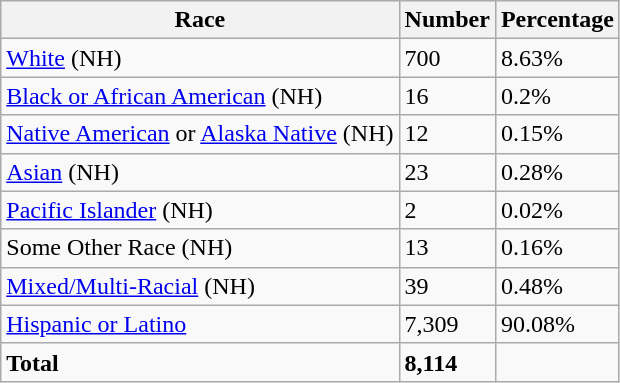<table class="wikitable">
<tr>
<th>Race</th>
<th>Number</th>
<th>Percentage</th>
</tr>
<tr>
<td><a href='#'>White</a> (NH)</td>
<td>700</td>
<td>8.63%</td>
</tr>
<tr>
<td><a href='#'>Black or African American</a> (NH)</td>
<td>16</td>
<td>0.2%</td>
</tr>
<tr>
<td><a href='#'>Native American</a> or <a href='#'>Alaska Native</a> (NH)</td>
<td>12</td>
<td>0.15%</td>
</tr>
<tr>
<td><a href='#'>Asian</a> (NH)</td>
<td>23</td>
<td>0.28%</td>
</tr>
<tr>
<td><a href='#'>Pacific Islander</a> (NH)</td>
<td>2</td>
<td>0.02%</td>
</tr>
<tr>
<td>Some Other Race (NH)</td>
<td>13</td>
<td>0.16%</td>
</tr>
<tr>
<td><a href='#'>Mixed/Multi-Racial</a> (NH)</td>
<td>39</td>
<td>0.48%</td>
</tr>
<tr>
<td><a href='#'>Hispanic or Latino</a></td>
<td>7,309</td>
<td>90.08%</td>
</tr>
<tr>
<td><strong>Total</strong></td>
<td><strong>8,114</strong></td>
<td></td>
</tr>
</table>
